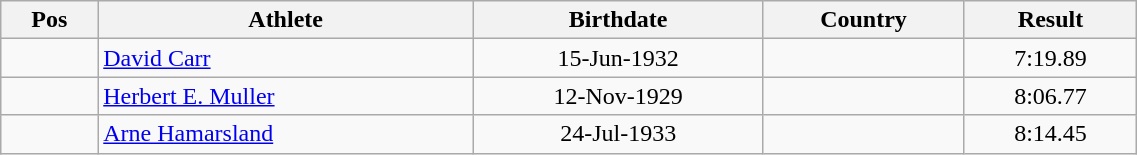<table class="wikitable"  style="text-align:center; width:60%;">
<tr>
<th>Pos</th>
<th>Athlete</th>
<th>Birthdate</th>
<th>Country</th>
<th>Result</th>
</tr>
<tr>
<td align=center></td>
<td align=left><a href='#'>David Carr</a></td>
<td>15-Jun-1932</td>
<td align=left></td>
<td>7:19.89</td>
</tr>
<tr>
<td align=center></td>
<td align=left><a href='#'>Herbert E. Muller</a></td>
<td>12-Nov-1929</td>
<td align=left></td>
<td>8:06.77</td>
</tr>
<tr>
<td align=center></td>
<td align=left><a href='#'>Arne Hamarsland</a></td>
<td>24-Jul-1933</td>
<td align=left></td>
<td>8:14.45</td>
</tr>
</table>
